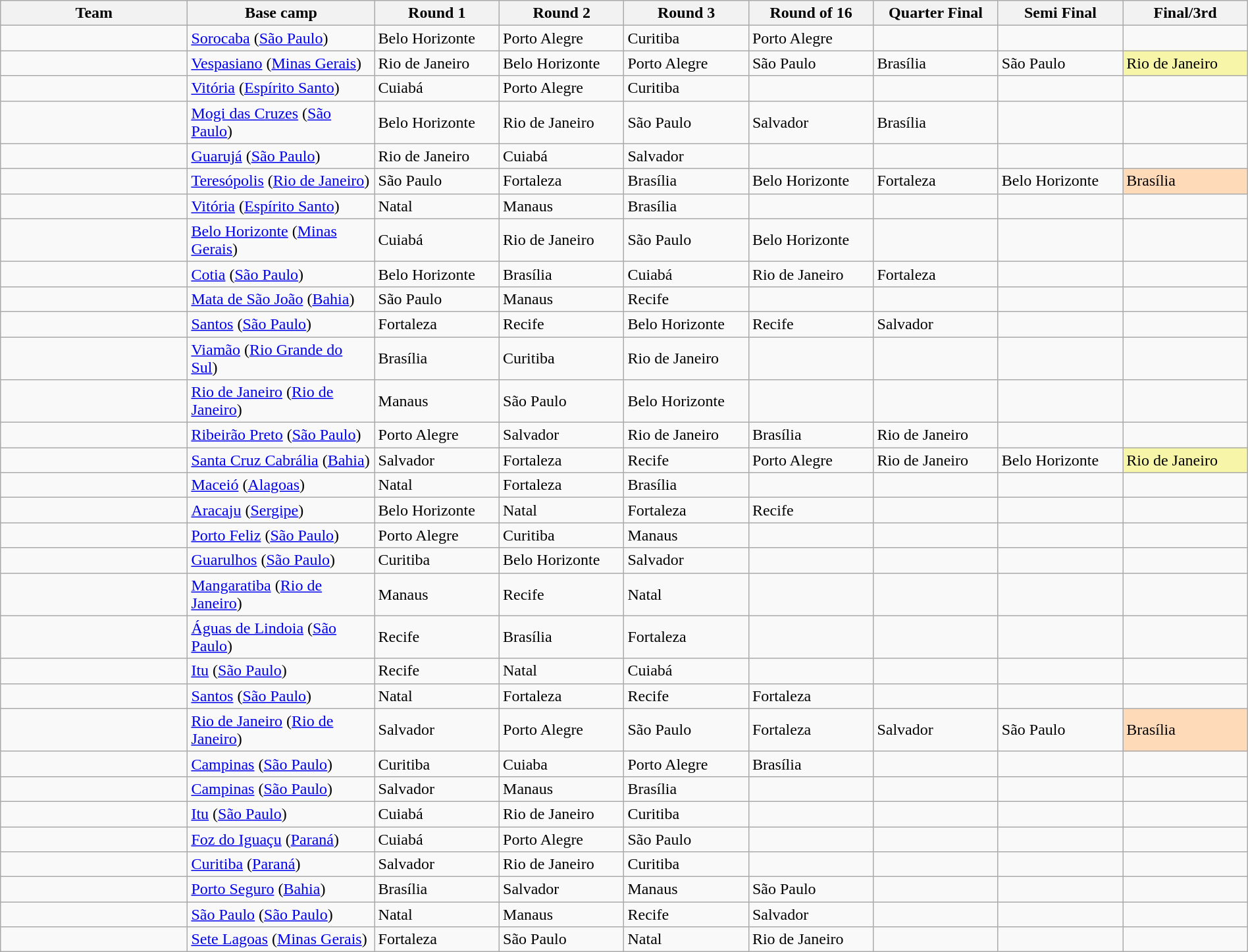<table class="wikitable sortable" border="1" style="margin:1em auto;">
<tr>
<th width=15%>Team</th>
<th width=15%>Base camp</th>
<th width=10%>Round 1</th>
<th width=10%>Round 2</th>
<th width=10%>Round 3</th>
<th width=10%>Round of 16</th>
<th width=10%>Quarter Final</th>
<th width=10%>Semi Final</th>
<th width=10%><span>Final</span>/<span>3rd</span></th>
</tr>
<tr>
<td></td>
<td><a href='#'>Sorocaba</a> (<a href='#'>São Paulo</a>)</td>
<td>Belo Horizonte</td>
<td>Porto Alegre</td>
<td>Curitiba</td>
<td>Porto Alegre</td>
<td></td>
<td></td>
<td></td>
</tr>
<tr>
<td></td>
<td><a href='#'>Vespasiano</a> (<a href='#'>Minas Gerais</a>)</td>
<td>Rio de Janeiro</td>
<td>Belo Horizonte</td>
<td>Porto Alegre</td>
<td>São Paulo</td>
<td>Brasília</td>
<td>São Paulo</td>
<td style="background:#f7f6a8;">Rio de Janeiro</td>
</tr>
<tr>
<td></td>
<td><a href='#'>Vitória</a> (<a href='#'>Espírito Santo</a>)</td>
<td>Cuiabá</td>
<td>Porto Alegre</td>
<td>Curitiba</td>
<td></td>
<td></td>
<td></td>
<td></td>
</tr>
<tr>
<td></td>
<td><a href='#'>Mogi das Cruzes</a> (<a href='#'>São Paulo</a>)</td>
<td>Belo Horizonte</td>
<td>Rio de Janeiro</td>
<td>São Paulo</td>
<td>Salvador</td>
<td>Brasília</td>
<td></td>
<td></td>
</tr>
<tr>
<td></td>
<td><a href='#'>Guarujá</a> (<a href='#'>São Paulo</a>)</td>
<td>Rio de Janeiro</td>
<td>Cuiabá</td>
<td>Salvador</td>
<td></td>
<td></td>
<td></td>
<td></td>
</tr>
<tr>
<td></td>
<td><a href='#'>Teresópolis</a> (<a href='#'>Rio de Janeiro</a>)</td>
<td>São Paulo</td>
<td>Fortaleza</td>
<td>Brasília</td>
<td>Belo Horizonte</td>
<td>Fortaleza</td>
<td>Belo Horizonte</td>
<td style="background:#ffdab9;">Brasília</td>
</tr>
<tr>
<td></td>
<td><a href='#'>Vitória</a> (<a href='#'>Espírito Santo</a>)</td>
<td>Natal</td>
<td>Manaus</td>
<td>Brasília</td>
<td></td>
<td></td>
<td></td>
<td></td>
</tr>
<tr>
<td></td>
<td><a href='#'>Belo Horizonte</a> (<a href='#'>Minas Gerais</a>)</td>
<td>Cuiabá</td>
<td>Rio de Janeiro</td>
<td>São Paulo</td>
<td>Belo Horizonte</td>
<td></td>
<td></td>
<td></td>
</tr>
<tr>
<td></td>
<td><a href='#'>Cotia</a> (<a href='#'>São Paulo</a>)</td>
<td>Belo Horizonte</td>
<td>Brasília</td>
<td>Cuiabá</td>
<td>Rio de Janeiro</td>
<td>Fortaleza</td>
<td></td>
<td></td>
</tr>
<tr>
<td></td>
<td><a href='#'>Mata de São João</a> (<a href='#'>Bahia</a>)</td>
<td>São Paulo</td>
<td>Manaus</td>
<td>Recife</td>
<td></td>
<td></td>
<td></td>
<td></td>
</tr>
<tr>
<td></td>
<td><a href='#'>Santos</a> (<a href='#'>São Paulo</a>)</td>
<td>Fortaleza</td>
<td>Recife</td>
<td>Belo Horizonte</td>
<td>Recife</td>
<td>Salvador</td>
<td></td>
<td></td>
</tr>
<tr>
<td></td>
<td><a href='#'>Viamão</a> (<a href='#'>Rio Grande do Sul</a>)</td>
<td>Brasília</td>
<td>Curitiba</td>
<td>Rio de Janeiro</td>
<td></td>
<td></td>
<td></td>
<td></td>
</tr>
<tr>
<td></td>
<td><a href='#'>Rio de Janeiro</a> (<a href='#'>Rio de Janeiro</a>)</td>
<td>Manaus</td>
<td>São Paulo</td>
<td>Belo Horizonte</td>
<td></td>
<td></td>
<td></td>
<td></td>
</tr>
<tr>
<td></td>
<td><a href='#'>Ribeirão Preto</a> (<a href='#'>São Paulo</a>)</td>
<td>Porto Alegre</td>
<td>Salvador</td>
<td>Rio de Janeiro</td>
<td>Brasília</td>
<td>Rio de Janeiro</td>
<td></td>
<td></td>
</tr>
<tr>
<td></td>
<td><a href='#'>Santa Cruz Cabrália</a> (<a href='#'>Bahia</a>)</td>
<td>Salvador</td>
<td>Fortaleza</td>
<td>Recife</td>
<td>Porto Alegre</td>
<td>Rio de Janeiro</td>
<td>Belo Horizonte</td>
<td style="background:#f7f6a8;">Rio de Janeiro</td>
</tr>
<tr>
<td></td>
<td><a href='#'>Maceió</a> (<a href='#'>Alagoas</a>)</td>
<td>Natal</td>
<td>Fortaleza</td>
<td>Brasília</td>
<td></td>
<td></td>
<td></td>
<td></td>
</tr>
<tr>
<td></td>
<td><a href='#'>Aracaju</a> (<a href='#'>Sergipe</a>)</td>
<td>Belo Horizonte</td>
<td>Natal</td>
<td>Fortaleza</td>
<td>Recife</td>
<td></td>
<td></td>
<td></td>
</tr>
<tr>
<td></td>
<td><a href='#'>Porto Feliz</a> (<a href='#'>São Paulo</a>)</td>
<td>Porto Alegre</td>
<td>Curitiba</td>
<td>Manaus</td>
<td></td>
<td></td>
<td></td>
<td></td>
</tr>
<tr>
<td></td>
<td><a href='#'>Guarulhos</a> (<a href='#'>São Paulo</a>)</td>
<td>Curitiba</td>
<td>Belo Horizonte</td>
<td>Salvador</td>
<td></td>
<td></td>
<td></td>
<td></td>
</tr>
<tr>
<td></td>
<td><a href='#'>Mangaratiba</a> (<a href='#'>Rio de Janeiro</a>)</td>
<td>Manaus</td>
<td>Recife</td>
<td>Natal</td>
<td></td>
<td></td>
<td></td>
<td></td>
</tr>
<tr>
<td></td>
<td><a href='#'>Águas de Lindoia</a> (<a href='#'>São Paulo</a>)</td>
<td>Recife</td>
<td>Brasília</td>
<td>Fortaleza</td>
<td></td>
<td></td>
<td></td>
<td></td>
</tr>
<tr>
<td></td>
<td><a href='#'>Itu</a> (<a href='#'>São Paulo</a>)</td>
<td>Recife</td>
<td>Natal</td>
<td>Cuiabá</td>
<td></td>
<td></td>
<td></td>
<td></td>
</tr>
<tr>
<td></td>
<td><a href='#'>Santos</a> (<a href='#'>São Paulo</a>)</td>
<td>Natal</td>
<td>Fortaleza</td>
<td>Recife</td>
<td>Fortaleza</td>
<td></td>
<td></td>
<td></td>
</tr>
<tr>
<td></td>
<td><a href='#'>Rio de Janeiro</a> (<a href='#'>Rio de Janeiro</a>)</td>
<td>Salvador</td>
<td>Porto Alegre</td>
<td>São Paulo</td>
<td>Fortaleza</td>
<td>Salvador</td>
<td>São Paulo</td>
<td style="background:#ffdab9;">Brasília</td>
</tr>
<tr>
<td></td>
<td><a href='#'>Campinas</a> (<a href='#'>São Paulo</a>)</td>
<td>Curitiba</td>
<td>Cuiaba</td>
<td>Porto Alegre</td>
<td>Brasília</td>
<td></td>
<td></td>
<td></td>
</tr>
<tr>
<td></td>
<td><a href='#'>Campinas</a> (<a href='#'>São Paulo</a>)</td>
<td>Salvador</td>
<td>Manaus</td>
<td>Brasília</td>
<td></td>
<td></td>
<td></td>
<td></td>
</tr>
<tr>
<td></td>
<td><a href='#'>Itu</a> (<a href='#'>São Paulo</a>)</td>
<td>Cuiabá</td>
<td>Rio de Janeiro</td>
<td>Curitiba</td>
<td></td>
<td></td>
<td></td>
<td></td>
</tr>
<tr>
<td></td>
<td><a href='#'>Foz do Iguaçu</a> (<a href='#'>Paraná</a>)</td>
<td>Cuiabá</td>
<td>Porto Alegre</td>
<td>São Paulo</td>
<td></td>
<td></td>
<td></td>
<td></td>
</tr>
<tr>
<td></td>
<td><a href='#'>Curitiba</a> (<a href='#'>Paraná</a>)</td>
<td>Salvador</td>
<td>Rio de Janeiro</td>
<td>Curitiba</td>
<td></td>
<td></td>
<td></td>
<td></td>
</tr>
<tr>
<td></td>
<td><a href='#'>Porto Seguro</a> (<a href='#'>Bahia</a>)</td>
<td>Brasília</td>
<td>Salvador</td>
<td>Manaus</td>
<td>São Paulo</td>
<td></td>
<td></td>
<td></td>
</tr>
<tr>
<td></td>
<td><a href='#'>São Paulo</a> (<a href='#'>São Paulo</a>)</td>
<td>Natal</td>
<td>Manaus</td>
<td>Recife</td>
<td>Salvador</td>
<td></td>
<td></td>
<td></td>
</tr>
<tr>
<td></td>
<td><a href='#'>Sete Lagoas</a> (<a href='#'>Minas Gerais</a>)</td>
<td>Fortaleza</td>
<td>São Paulo</td>
<td>Natal</td>
<td>Rio de Janeiro</td>
<td></td>
<td></td>
<td></td>
</tr>
</table>
